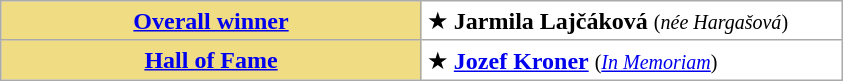<table class=wikitable style="background:white">
<tr>
<th style=background:#F0DC82 width=273><a href='#'>Overall winner</a></th>
<td width=273>★ <strong>Jarmila Lajčáková</strong>  <small>(<em>née Hargašová</em>)</small></td>
</tr>
<tr>
<th style=background:#F0DC82 width=273><a href='#'>Hall of Fame</a></th>
<td width=273>★ <strong><a href='#'>Jozef Kroner</a></strong> <small>(<em><a href='#'>In Memoriam</a></em>)</small></td>
</tr>
</table>
